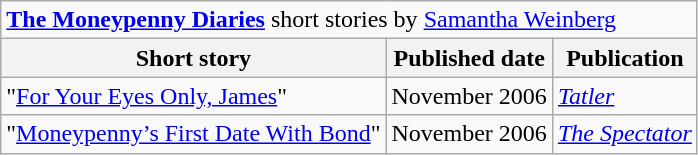<table class="wikitable">
<tr>
<td colspan=3><strong><a href='#'>The Moneypenny Diaries</a></strong> short stories by <a href='#'>Samantha Weinberg</a></td>
</tr>
<tr>
<th>Short story</th>
<th>Published date</th>
<th>Publication</th>
</tr>
<tr>
<td>"<a href='#'>For Your Eyes Only, James</a>"</td>
<td>November 2006</td>
<td><em><a href='#'>Tatler</a></em></td>
</tr>
<tr>
<td>"<a href='#'>Moneypenny’s First Date With Bond</a>"</td>
<td>November 2006</td>
<td><em><a href='#'>The Spectator</a></em></td>
</tr>
</table>
